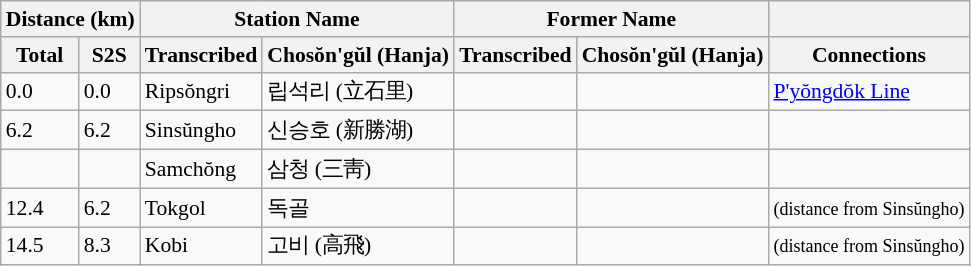<table class="wikitable" style="font-size:90%;">
<tr>
<th colspan="2">Distance (km)</th>
<th colspan="2">Station Name</th>
<th colspan="2">Former Name</th>
<th></th>
</tr>
<tr>
<th>Total</th>
<th>S2S</th>
<th>Transcribed</th>
<th>Chosŏn'gŭl (Hanja)</th>
<th>Transcribed</th>
<th>Chosŏn'gŭl (Hanja)</th>
<th>Connections</th>
</tr>
<tr>
<td>0.0</td>
<td>0.0</td>
<td>Ripsŏngri</td>
<td>립석리 (立石里)</td>
<td></td>
<td></td>
<td><a href='#'>P'yŏngdŏk Line</a></td>
</tr>
<tr>
<td>6.2</td>
<td>6.2</td>
<td>Sinsŭngho</td>
<td>신승호 (新勝湖)</td>
<td></td>
<td></td>
<td></td>
</tr>
<tr>
<td></td>
<td></td>
<td>Samchŏng</td>
<td>삼청 (三靑)</td>
<td></td>
<td></td>
<td></td>
</tr>
<tr>
<td>12.4</td>
<td>6.2</td>
<td>Tokgol</td>
<td>독골</td>
<td></td>
<td></td>
<td><small>(distance from Sinsŭngho)</small></td>
</tr>
<tr>
<td>14.5</td>
<td>8.3</td>
<td>Kobi</td>
<td>고비 (高飛)</td>
<td></td>
<td></td>
<td><small>(distance from Sinsŭngho)</small></td>
</tr>
</table>
